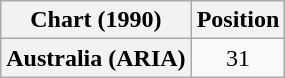<table class="wikitable plainrowheaders" style="text-align:center">
<tr>
<th scope="col">Chart (1990)</th>
<th scope="col">Position</th>
</tr>
<tr>
<th scope="row">Australia (ARIA)</th>
<td>31</td>
</tr>
</table>
